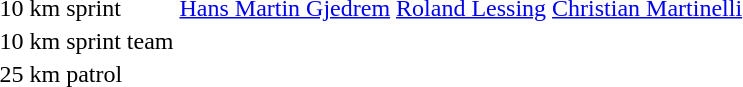<table>
<tr>
<td>10 km sprint</td>
<td> <a href='#'>Hans Martin Gjedrem</a></td>
<td> <a href='#'>Roland Lessing</a></td>
<td> <a href='#'>Christian Martinelli</a></td>
</tr>
<tr>
<td>10 km sprint team</td>
<td></td>
<td></td>
<td></td>
</tr>
<tr>
<td>25 km patrol</td>
<td></td>
<td></td>
<td></td>
</tr>
</table>
